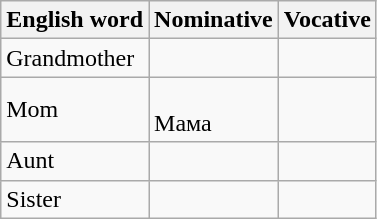<table class="wikitable">
<tr>
<th>English word</th>
<th>Nominative</th>
<th>Vocative</th>
</tr>
<tr>
<td>Grandmother</td>
<td> </td>
<td> </td>
</tr>
<tr>
<td>Mom</td>
<td> <br> Мама </td>
<td> <br> </td>
</tr>
<tr>
<td>Aunt</td>
<td> </td>
<td> </td>
</tr>
<tr>
<td>Sister</td>
<td> </td>
<td> </td>
</tr>
</table>
